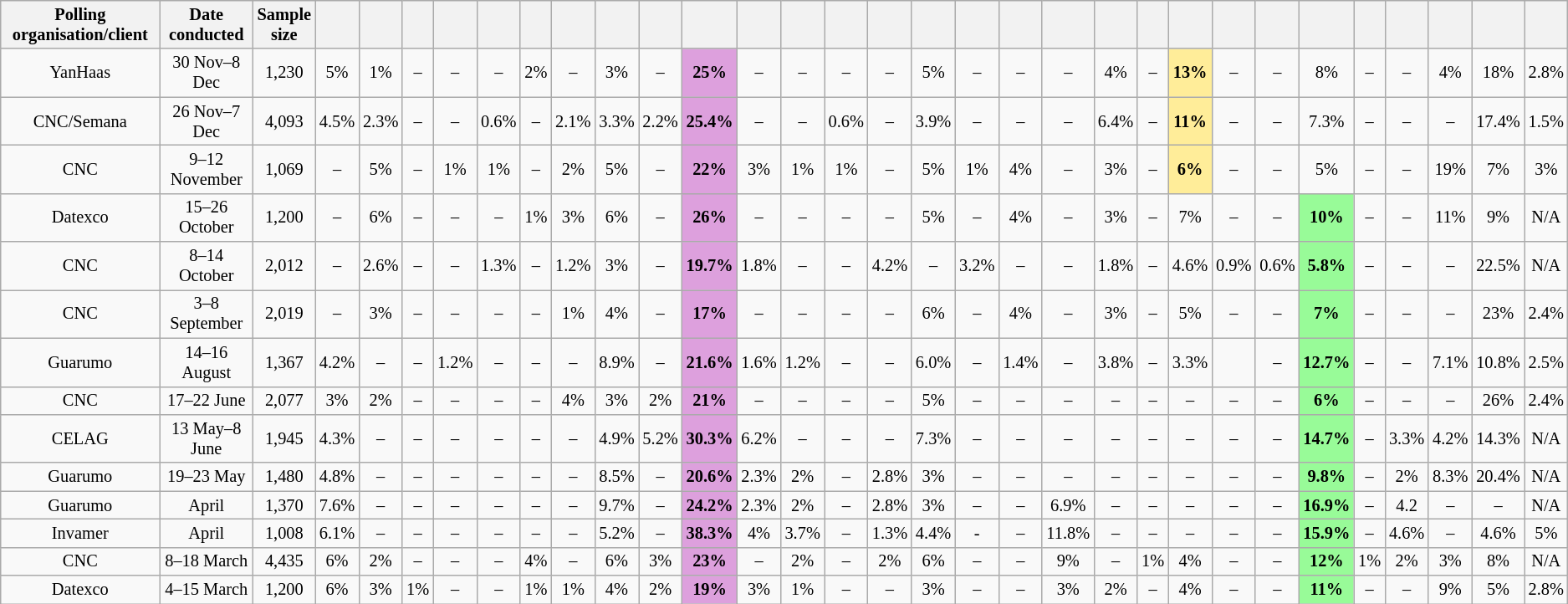<table class="wikitable" style="text-align:center;font-size:85%;line-height:5x">
<tr>
<th>Polling organisation/client</th>
<th>Date conducted</th>
<th>Sample<br>size</th>
<th></th>
<th></th>
<th></th>
<th></th>
<th></th>
<th></th>
<th></th>
<th></th>
<th></th>
<th></th>
<th></th>
<th></th>
<th></th>
<th></th>
<th></th>
<th></th>
<th></th>
<th></th>
<th></th>
<th></th>
<th></th>
<th></th>
<th></th>
<th></th>
<th></th>
<th></th>
<th></th>
<th></th>
<th></th>
</tr>
<tr>
<td>YanHaas</td>
<td>30 Nov–8 Dec</td>
<td>1,230</td>
<td>5%</td>
<td>1%</td>
<td>–</td>
<td>–</td>
<td>–</td>
<td>2%</td>
<td>–</td>
<td>3%</td>
<td>–</td>
<td style="background:Plum;"><strong>25%</strong></td>
<td>–</td>
<td>–</td>
<td>–</td>
<td>–</td>
<td>5%</td>
<td>–</td>
<td>–</td>
<td>–</td>
<td>4%</td>
<td>–</td>
<td style="background:#FFED99;"><strong>13%</strong></td>
<td>–</td>
<td>–</td>
<td>8%</td>
<td>–</td>
<td>–</td>
<td>4%</td>
<td>18%</td>
<td>2.8%</td>
</tr>
<tr>
<td>CNC/Semana</td>
<td>26 Nov–7 Dec</td>
<td>4,093</td>
<td>4.5%</td>
<td>2.3%</td>
<td>–</td>
<td>–</td>
<td>0.6%</td>
<td>–</td>
<td>2.1%</td>
<td>3.3%</td>
<td>2.2%</td>
<td style="background:Plum;"><strong>25.4%</strong></td>
<td>–</td>
<td>–</td>
<td>0.6%</td>
<td>–</td>
<td>3.9%</td>
<td>–</td>
<td>–</td>
<td>–</td>
<td>6.4%</td>
<td>–</td>
<td style="background:#FFED99;"><strong>11%</strong></td>
<td>–</td>
<td>–</td>
<td>7.3%</td>
<td>–</td>
<td>–</td>
<td>–</td>
<td>17.4%</td>
<td>1.5%</td>
</tr>
<tr>
<td>CNC</td>
<td>9–12 November</td>
<td>1,069</td>
<td>–</td>
<td>5%</td>
<td>–</td>
<td>1%</td>
<td>1%</td>
<td>–</td>
<td>2%</td>
<td>5%</td>
<td>–</td>
<td style="background:Plum;"><strong>22%</strong></td>
<td>3%</td>
<td>1%</td>
<td>1%</td>
<td>–</td>
<td>5%</td>
<td>1%</td>
<td>4%</td>
<td>–</td>
<td>3%</td>
<td>–</td>
<td style="background:#FFED99;"><strong>6%</strong></td>
<td>–</td>
<td>–</td>
<td>5%</td>
<td>–</td>
<td>–</td>
<td>19%</td>
<td>7%</td>
<td>3%</td>
</tr>
<tr>
<td>Datexco</td>
<td>15–26 October</td>
<td>1,200</td>
<td>–</td>
<td>6%</td>
<td>–</td>
<td>–</td>
<td>–</td>
<td>1%</td>
<td>3%</td>
<td>6%</td>
<td>–</td>
<td style="background:Plum;"><strong>26%</strong></td>
<td>–</td>
<td>–</td>
<td>–</td>
<td>–</td>
<td>5%</td>
<td>–</td>
<td>4%</td>
<td>–</td>
<td>3%</td>
<td>–</td>
<td>7%</td>
<td>–</td>
<td>–</td>
<td style="background:palegreen;"><strong>10%</strong></td>
<td>–</td>
<td>–</td>
<td>11%</td>
<td>9%</td>
<td>N/A</td>
</tr>
<tr>
<td>CNC</td>
<td>8–14 October</td>
<td>2,012</td>
<td>–</td>
<td>2.6%</td>
<td>–</td>
<td>–</td>
<td>1.3%</td>
<td>–</td>
<td>1.2%</td>
<td>3%</td>
<td>–</td>
<td style="background:Plum;"><strong>19.7%</strong></td>
<td>1.8%</td>
<td>–</td>
<td>–</td>
<td>4.2%</td>
<td>–</td>
<td>3.2%</td>
<td>–</td>
<td>–</td>
<td>1.8%</td>
<td>–</td>
<td>4.6%</td>
<td>0.9%</td>
<td>0.6%</td>
<td style="background:palegreen;"><strong>5.8%</strong></td>
<td>–</td>
<td>–</td>
<td>–</td>
<td>22.5%</td>
<td>N/A</td>
</tr>
<tr>
<td>CNC</td>
<td>3–8 September</td>
<td>2,019</td>
<td>–</td>
<td>3%</td>
<td>–</td>
<td>–</td>
<td>–</td>
<td>–</td>
<td>1%</td>
<td>4%</td>
<td>–</td>
<td style="background:Plum;"><strong>17%</strong></td>
<td>–</td>
<td>–</td>
<td>–</td>
<td>–</td>
<td>6%</td>
<td>–</td>
<td>4%</td>
<td>–</td>
<td>3%</td>
<td>–</td>
<td>5%</td>
<td>–</td>
<td>–</td>
<td style="background:palegreen;"><strong>7%</strong></td>
<td>–</td>
<td>–</td>
<td>–</td>
<td>23%</td>
<td>2.4%</td>
</tr>
<tr>
<td>Guarumo</td>
<td>14–16 August</td>
<td>1,367</td>
<td>4.2%</td>
<td>–</td>
<td>–</td>
<td>1.2%</td>
<td>–</td>
<td>–</td>
<td>–</td>
<td>8.9%</td>
<td>–</td>
<td style="background:Plum;"><strong>21.6%</strong></td>
<td>1.6%</td>
<td>1.2%</td>
<td>–</td>
<td>–</td>
<td>6.0%</td>
<td>–</td>
<td>1.4%</td>
<td>–</td>
<td>3.8%</td>
<td>–</td>
<td>3.3%</td>
<td></td>
<td>–</td>
<td style="background:palegreen;"><strong>12.7%</strong></td>
<td>–</td>
<td>–</td>
<td>7.1%</td>
<td>10.8%</td>
<td>2.5%</td>
</tr>
<tr>
<td>CNC</td>
<td>17–22 June</td>
<td>2,077</td>
<td>3%</td>
<td>2%</td>
<td>–</td>
<td>–</td>
<td>–</td>
<td>–</td>
<td>4%</td>
<td>3%</td>
<td>2%</td>
<td style="background:Plum;"><strong>21%</strong></td>
<td>–</td>
<td>–</td>
<td>–</td>
<td>–</td>
<td>5%</td>
<td>–</td>
<td>–</td>
<td>–</td>
<td>–</td>
<td>–</td>
<td>–</td>
<td>–</td>
<td>–</td>
<td style="background:palegreen;"><strong>6%</strong></td>
<td>–</td>
<td>–</td>
<td>–</td>
<td>26%</td>
<td>2.4%</td>
</tr>
<tr>
<td>CELAG</td>
<td>13 May–8 June</td>
<td>1,945</td>
<td>4.3%</td>
<td>–</td>
<td>–</td>
<td>–</td>
<td>–</td>
<td>–</td>
<td>–</td>
<td>4.9%</td>
<td>5.2%</td>
<td style="background:Plum;"><strong>30.3%</strong></td>
<td>6.2%</td>
<td>–</td>
<td>–</td>
<td>–</td>
<td>7.3%</td>
<td>–</td>
<td>–</td>
<td>–</td>
<td>–</td>
<td>–</td>
<td>–</td>
<td>–</td>
<td>–</td>
<td style="background:palegreen"><strong>14.7%</strong></td>
<td>–</td>
<td>3.3%</td>
<td>4.2%</td>
<td>14.3%</td>
<td>N/A</td>
</tr>
<tr>
<td>Guarumo</td>
<td>19–23 May</td>
<td>1,480</td>
<td>4.8%</td>
<td>–</td>
<td>–</td>
<td>–</td>
<td>–</td>
<td>–</td>
<td>–</td>
<td>8.5%</td>
<td>–</td>
<td style="background:Plum;"><strong>20.6%</strong></td>
<td>2.3%</td>
<td>2%</td>
<td>–</td>
<td>2.8%</td>
<td>3%</td>
<td>–</td>
<td>–</td>
<td>–</td>
<td>–</td>
<td>–</td>
<td>–</td>
<td>–</td>
<td>–</td>
<td style="background:palegreen;"><strong>9.8%</strong></td>
<td>–</td>
<td>2%</td>
<td>8.3%</td>
<td>20.4%</td>
<td>N/A</td>
</tr>
<tr>
<td>Guarumo</td>
<td>April</td>
<td>1,370</td>
<td>7.6%</td>
<td>–</td>
<td>–</td>
<td>–</td>
<td>–</td>
<td>–</td>
<td>–</td>
<td>9.7%</td>
<td>–</td>
<td style="background:Plum;"><strong>24.2%</strong></td>
<td>2.3%</td>
<td>2%</td>
<td>–</td>
<td>2.8%</td>
<td>3%</td>
<td>–</td>
<td>–</td>
<td>6.9%</td>
<td>–</td>
<td>–</td>
<td>–</td>
<td>–</td>
<td>–</td>
<td style="background:palegreen;"><strong>16.9%</strong></td>
<td>–</td>
<td>4.2</td>
<td>–</td>
<td>–</td>
<td>N/A</td>
</tr>
<tr>
<td>Invamer</td>
<td>April</td>
<td>1,008</td>
<td>6.1%</td>
<td>–</td>
<td>–</td>
<td>–</td>
<td>–</td>
<td>–</td>
<td>–</td>
<td>5.2%</td>
<td>–</td>
<td style="background:Plum;"><strong>38.3%</strong></td>
<td>4%</td>
<td>3.7%</td>
<td>–</td>
<td>1.3%</td>
<td>4.4%</td>
<td>-</td>
<td>–</td>
<td>11.8%</td>
<td>–</td>
<td>–</td>
<td>–</td>
<td>–</td>
<td>–</td>
<td style="background:palegreen;"><strong>15.9%</strong></td>
<td>–</td>
<td>4.6%</td>
<td>–</td>
<td>4.6%</td>
<td>5%</td>
</tr>
<tr>
<td>CNC</td>
<td>8–18 March</td>
<td>4,435</td>
<td>6%</td>
<td>2%</td>
<td>–</td>
<td>–</td>
<td>–</td>
<td>4%</td>
<td>–</td>
<td>6%</td>
<td>3%</td>
<td style="background:Plum;"><strong>23%</strong></td>
<td>–</td>
<td>2%</td>
<td>–</td>
<td>2%</td>
<td>6%</td>
<td>–</td>
<td>–</td>
<td>9%</td>
<td>–</td>
<td>1%</td>
<td>4%</td>
<td>–</td>
<td>–</td>
<td style="background:palegreen;"><strong>12%</strong></td>
<td>1%</td>
<td>2%</td>
<td>3%</td>
<td>8%</td>
<td>N/A</td>
</tr>
<tr>
<td>Datexco</td>
<td>4–15 March</td>
<td>1,200</td>
<td>6%</td>
<td>3%</td>
<td>1%</td>
<td>–</td>
<td>–</td>
<td>1%</td>
<td>1%</td>
<td>4%</td>
<td>2%</td>
<td style="background:Plum;"><strong>19%</strong></td>
<td>3%</td>
<td>1%</td>
<td>–</td>
<td>–</td>
<td>3%</td>
<td>–</td>
<td>–</td>
<td>3%</td>
<td>2%</td>
<td>–</td>
<td>4%</td>
<td>–</td>
<td>–</td>
<td style="background:palegreen;"><strong>11%</strong></td>
<td>–</td>
<td>–</td>
<td>9%</td>
<td>5%</td>
<td>2.8%</td>
</tr>
</table>
